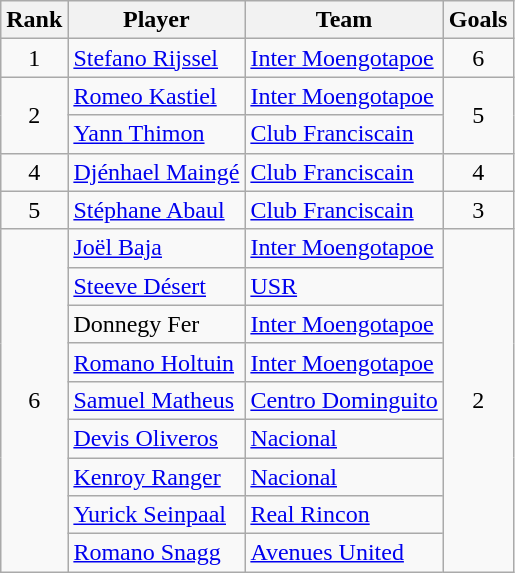<table class="wikitable">
<tr>
<th>Rank</th>
<th>Player</th>
<th>Team</th>
<th>Goals</th>
</tr>
<tr>
<td align=center>1</td>
<td> <a href='#'>Stefano Rijssel</a></td>
<td> <a href='#'>Inter Moengotapoe</a></td>
<td align=center>6</td>
</tr>
<tr>
<td align=center rowspan=2>2</td>
<td> <a href='#'>Romeo Kastiel</a></td>
<td> <a href='#'>Inter Moengotapoe</a></td>
<td align=center rowspan=2>5</td>
</tr>
<tr>
<td> <a href='#'>Yann Thimon</a></td>
<td> <a href='#'>Club Franciscain</a></td>
</tr>
<tr>
<td align=center>4</td>
<td> <a href='#'>Djénhael Maingé</a></td>
<td> <a href='#'>Club Franciscain</a></td>
<td align=center>4</td>
</tr>
<tr>
<td align=center>5</td>
<td> <a href='#'>Stéphane Abaul</a></td>
<td> <a href='#'>Club Franciscain</a></td>
<td align=center>3</td>
</tr>
<tr>
<td align=center rowspan=9>6</td>
<td> <a href='#'>Joël Baja</a></td>
<td> <a href='#'>Inter Moengotapoe</a></td>
<td align=center rowspan=9>2</td>
</tr>
<tr>
<td> <a href='#'>Steeve Désert</a></td>
<td> <a href='#'>USR</a></td>
</tr>
<tr>
<td> Donnegy Fer</td>
<td> <a href='#'>Inter Moengotapoe</a></td>
</tr>
<tr>
<td> <a href='#'>Romano Holtuin</a></td>
<td> <a href='#'>Inter Moengotapoe</a></td>
</tr>
<tr>
<td> <a href='#'>Samuel Matheus</a></td>
<td> <a href='#'>Centro Dominguito</a></td>
</tr>
<tr>
<td> <a href='#'>Devis Oliveros</a></td>
<td> <a href='#'>Nacional</a></td>
</tr>
<tr>
<td> <a href='#'>Kenroy Ranger</a></td>
<td> <a href='#'>Nacional</a></td>
</tr>
<tr>
<td> <a href='#'>Yurick Seinpaal</a></td>
<td> <a href='#'>Real Rincon</a></td>
</tr>
<tr>
<td> <a href='#'>Romano Snagg</a></td>
<td> <a href='#'>Avenues United</a></td>
</tr>
</table>
